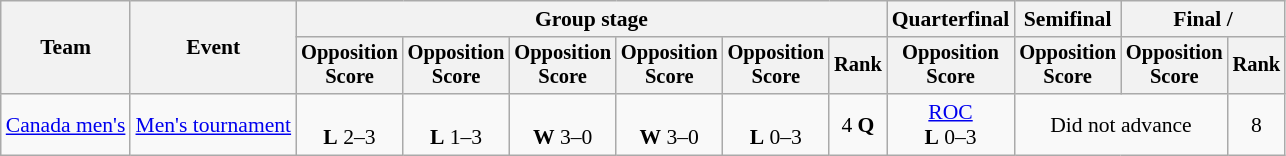<table class=wikitable style=font-size:90%>
<tr>
<th rowspan=2>Team</th>
<th rowspan=2>Event</th>
<th colspan=6>Group stage</th>
<th>Quarterfinal</th>
<th>Semifinal</th>
<th colspan=2>Final / </th>
</tr>
<tr style=font-size:95%>
<th>Opposition<br>Score</th>
<th>Opposition<br>Score</th>
<th>Opposition<br>Score</th>
<th>Opposition<br>Score</th>
<th>Opposition<br>Score</th>
<th>Rank</th>
<th>Opposition<br>Score</th>
<th>Opposition<br>Score</th>
<th>Opposition<br>Score</th>
<th>Rank</th>
</tr>
<tr align=center>
<td align=left><a href='#'>Canada men's</a></td>
<td align=left><a href='#'>Men's tournament</a></td>
<td><br><strong>L</strong> 2–3</td>
<td><br><strong>L</strong> 1–3</td>
<td><br><strong>W</strong> 3–0</td>
<td><br><strong>W</strong> 3–0</td>
<td><br><strong>L</strong> 0–3</td>
<td>4 <strong>Q</strong></td>
<td> <a href='#'>ROC</a><br><strong>L</strong> 0–3</td>
<td colspan=2>Did not advance</td>
<td>8</td>
</tr>
</table>
